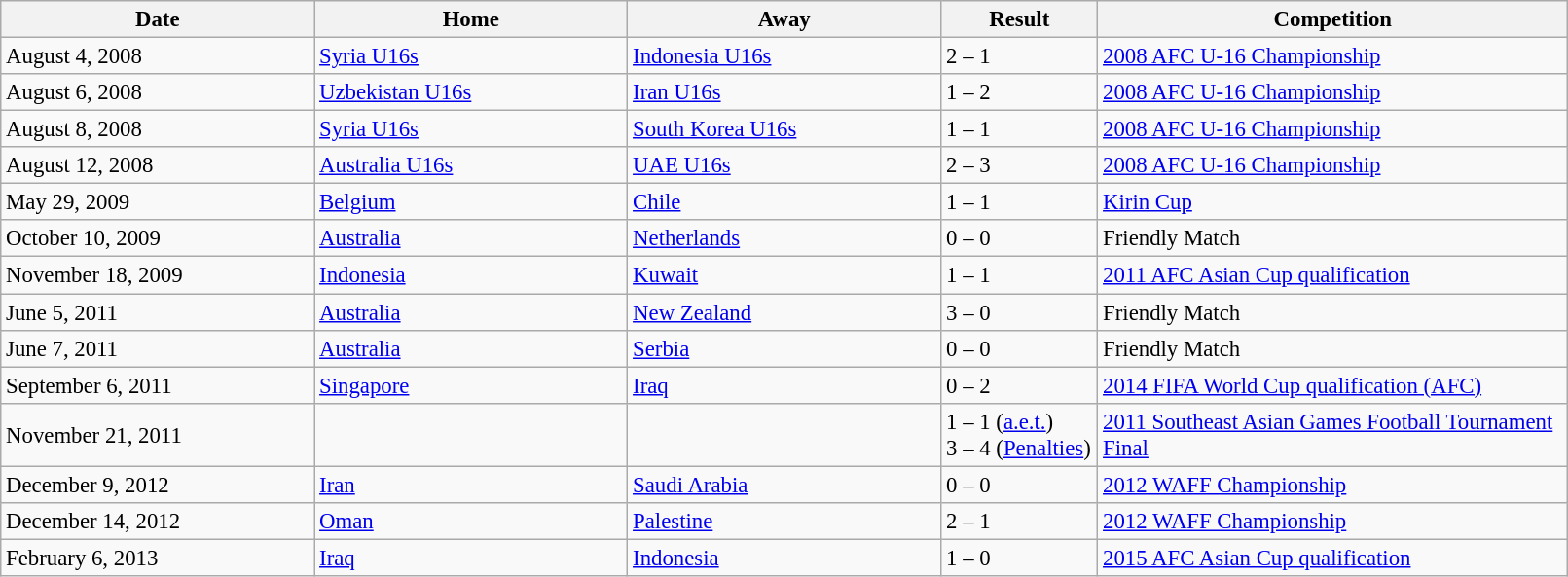<table class="wikitable" style="text-align:center; font-size:95%;width:85%; text-align:left">
<tr>
<th width=20%>Date</th>
<th width=20%>Home</th>
<th width=20%>Away</th>
<th width=10%>Result</th>
<th width=50%>Competition</th>
</tr>
<tr>
<td>August 4, 2008</td>
<td> <a href='#'>Syria U16s</a></td>
<td> <a href='#'>Indonesia U16s</a></td>
<td>2 – 1</td>
<td><a href='#'>2008 AFC U-16 Championship</a></td>
</tr>
<tr>
<td>August 6, 2008</td>
<td> <a href='#'>Uzbekistan U16s</a></td>
<td> <a href='#'>Iran U16s</a></td>
<td>1 – 2</td>
<td><a href='#'>2008 AFC U-16 Championship</a></td>
</tr>
<tr>
<td>August 8, 2008</td>
<td> <a href='#'>Syria U16s</a></td>
<td> <a href='#'>South Korea U16s</a></td>
<td>1 – 1</td>
<td><a href='#'>2008 AFC U-16 Championship</a></td>
</tr>
<tr>
<td>August 12, 2008</td>
<td> <a href='#'>Australia U16s</a></td>
<td> <a href='#'>UAE U16s</a></td>
<td>2 – 3</td>
<td><a href='#'>2008 AFC U-16 Championship</a></td>
</tr>
<tr>
<td>May 29, 2009</td>
<td> <a href='#'>Belgium</a></td>
<td> <a href='#'>Chile</a></td>
<td>1 – 1</td>
<td><a href='#'>Kirin Cup</a></td>
</tr>
<tr>
<td>October 10, 2009</td>
<td> <a href='#'>Australia</a></td>
<td> <a href='#'>Netherlands</a></td>
<td>0 – 0</td>
<td>Friendly Match</td>
</tr>
<tr>
<td>November 18, 2009</td>
<td> <a href='#'>Indonesia</a></td>
<td> <a href='#'>Kuwait</a></td>
<td>1 – 1</td>
<td><a href='#'>2011 AFC Asian Cup qualification</a></td>
</tr>
<tr>
<td>June 5, 2011</td>
<td> <a href='#'>Australia</a></td>
<td> <a href='#'>New Zealand</a></td>
<td>3 – 0</td>
<td>Friendly Match</td>
</tr>
<tr>
<td>June 7, 2011</td>
<td> <a href='#'>Australia</a></td>
<td> <a href='#'>Serbia</a></td>
<td>0 – 0</td>
<td>Friendly Match</td>
</tr>
<tr>
<td>September 6, 2011</td>
<td> <a href='#'>Singapore</a></td>
<td> <a href='#'>Iraq</a></td>
<td>0 – 2</td>
<td><a href='#'>2014 FIFA World Cup qualification (AFC)</a></td>
</tr>
<tr>
<td>November 21, 2011</td>
<td></td>
<td></td>
<td>1 – 1 (<a href='#'>a.e.t.</a>)<br> 3 – 4 (<a href='#'>Penalties</a>)</td>
<td><a href='#'>2011 Southeast Asian Games Football Tournament Final</a></td>
</tr>
<tr>
<td>December 9, 2012</td>
<td> <a href='#'>Iran</a></td>
<td> <a href='#'>Saudi Arabia</a></td>
<td>0 – 0</td>
<td><a href='#'>2012 WAFF Championship</a></td>
</tr>
<tr>
<td>December 14, 2012</td>
<td> <a href='#'>Oman</a></td>
<td> <a href='#'>Palestine</a></td>
<td>2 – 1</td>
<td><a href='#'>2012 WAFF Championship</a></td>
</tr>
<tr>
<td>February 6, 2013</td>
<td> <a href='#'>Iraq</a></td>
<td> <a href='#'>Indonesia</a></td>
<td>1 – 0</td>
<td><a href='#'>2015 AFC Asian Cup qualification</a></td>
</tr>
</table>
